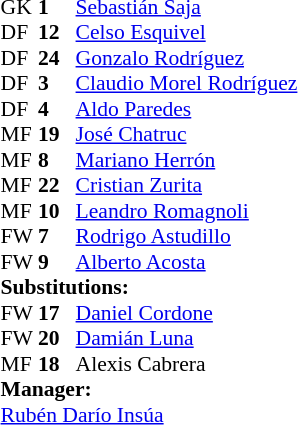<table style="font-size:90%; margin:0.2em auto;" cellspacing="0" cellpadding="0">
<tr>
<th width="25"></th>
<th width="25"></th>
</tr>
<tr>
<td>GK</td>
<td><strong>1</strong></td>
<td> <a href='#'>Sebastián Saja</a></td>
</tr>
<tr>
<td>DF</td>
<td><strong>12</strong></td>
<td> <a href='#'>Celso Esquivel</a></td>
</tr>
<tr>
<td>DF</td>
<td><strong>24</strong></td>
<td> <a href='#'>Gonzalo Rodríguez</a></td>
</tr>
<tr>
<td>DF</td>
<td><strong>3</strong></td>
<td> <a href='#'>Claudio Morel Rodríguez</a></td>
</tr>
<tr>
<td>DF</td>
<td><strong>4</strong></td>
<td> <a href='#'>Aldo Paredes</a></td>
</tr>
<tr>
<td>MF</td>
<td><strong>19</strong></td>
<td> <a href='#'>José Chatruc</a></td>
<td></td>
<td></td>
</tr>
<tr>
<td>MF</td>
<td><strong>8</strong></td>
<td> <a href='#'>Mariano Herrón</a></td>
</tr>
<tr>
<td>MF</td>
<td><strong>22</strong></td>
<td> <a href='#'>Cristian Zurita</a></td>
</tr>
<tr>
<td>MF</td>
<td><strong>10</strong></td>
<td> <a href='#'>Leandro Romagnoli</a></td>
<td></td>
<td></td>
</tr>
<tr>
<td>FW</td>
<td><strong>7</strong></td>
<td> <a href='#'>Rodrigo Astudillo</a></td>
</tr>
<tr>
<td>FW</td>
<td><strong>9</strong></td>
<td> <a href='#'>Alberto Acosta</a></td>
<td></td>
<td></td>
</tr>
<tr>
<td colspan=3><strong>Substitutions:</strong></td>
</tr>
<tr>
<td>FW</td>
<td><strong>17</strong></td>
<td> <a href='#'>Daniel Cordone</a></td>
<td></td>
<td></td>
</tr>
<tr>
<td>FW</td>
<td><strong>20</strong></td>
<td> <a href='#'>Damián Luna</a></td>
<td></td>
<td></td>
</tr>
<tr>
<td>MF</td>
<td><strong>18</strong></td>
<td> Alexis Cabrera</td>
<td></td>
<td></td>
</tr>
<tr>
<td colspan=3><strong>Manager:</strong></td>
</tr>
<tr>
<td colspan=4> <a href='#'>Rubén Darío Insúa</a></td>
</tr>
</table>
